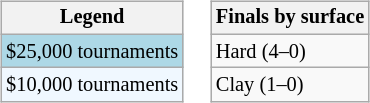<table>
<tr valign=top>
<td><br><table class=wikitable style="font-size:85%">
<tr>
<th>Legend</th>
</tr>
<tr style="background:lightblue;">
<td>$25,000 tournaments</td>
</tr>
<tr style="background:#f0f8ff;">
<td>$10,000 tournaments</td>
</tr>
</table>
</td>
<td><br><table class=wikitable style="font-size:85%">
<tr>
<th>Finals by surface</th>
</tr>
<tr>
<td>Hard (4–0)</td>
</tr>
<tr>
<td>Clay (1–0)</td>
</tr>
</table>
</td>
</tr>
</table>
